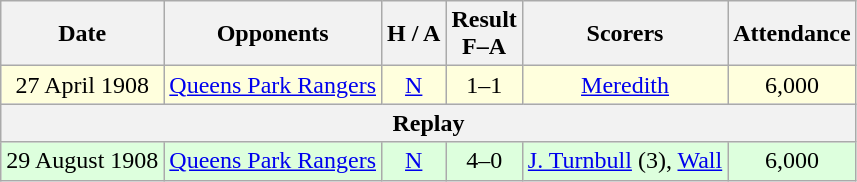<table class="wikitable" style="text-align:center">
<tr>
<th>Date</th>
<th>Opponents</th>
<th>H / A</th>
<th>Result<br>F–A</th>
<th>Scorers</th>
<th>Attendance</th>
</tr>
<tr bgcolor="#ffffdd">
<td>27 April 1908</td>
<td><a href='#'>Queens Park Rangers</a></td>
<td><a href='#'>N</a></td>
<td>1–1</td>
<td><a href='#'>Meredith</a></td>
<td>6,000</td>
</tr>
<tr>
<th colspan="6">Replay</th>
</tr>
<tr bgcolor="#ddffdd">
<td>29 August 1908</td>
<td><a href='#'>Queens Park Rangers</a></td>
<td><a href='#'>N</a></td>
<td>4–0</td>
<td><a href='#'>J. Turnbull</a> (3), <a href='#'>Wall</a></td>
<td>6,000</td>
</tr>
</table>
